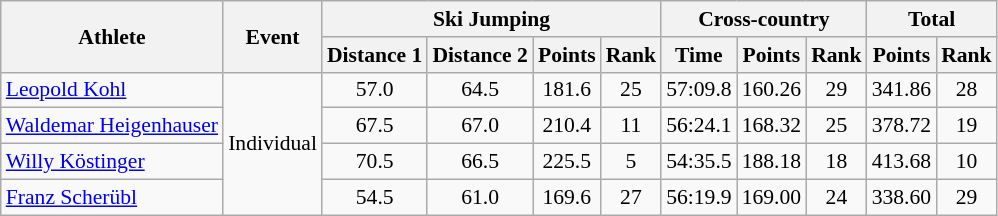<table class="wikitable" style="font-size:90%">
<tr>
<th rowspan="2">Athlete</th>
<th rowspan="2">Event</th>
<th colspan="4">Ski Jumping</th>
<th colspan="3">Cross-country</th>
<th colspan="2">Total</th>
</tr>
<tr>
<th>Distance 1</th>
<th>Distance 2</th>
<th>Points</th>
<th>Rank</th>
<th>Time</th>
<th>Points</th>
<th>Rank</th>
<th>Points</th>
<th>Rank</th>
</tr>
<tr>
<td><a href='#'>Leopold Kohl</a></td>
<td rowspan="4">Individual</td>
<td align="center">57.0</td>
<td align="center">64.5</td>
<td align="center">181.6</td>
<td align="center">25</td>
<td align="center">57:09.8</td>
<td align="center">160.26</td>
<td align="center">29</td>
<td align="center">341.86</td>
<td align="center">28</td>
</tr>
<tr>
<td><a href='#'>Waldemar Heigenhauser</a></td>
<td align="center">67.5</td>
<td align="center">67.0</td>
<td align="center">210.4</td>
<td align="center">11</td>
<td align="center">56:24.1</td>
<td align="center">168.32</td>
<td align="center">25</td>
<td align="center">378.72</td>
<td align="center">19</td>
</tr>
<tr>
<td><a href='#'>Willy Köstinger</a></td>
<td align="center">70.5</td>
<td align="center">66.5</td>
<td align="center">225.5</td>
<td align="center">5</td>
<td align="center">54:35.5</td>
<td align="center">188.18</td>
<td align="center">18</td>
<td align="center">413.68</td>
<td align="center">10</td>
</tr>
<tr>
<td><a href='#'>Franz Scherübl</a></td>
<td align="center">54.5</td>
<td align="center">61.0</td>
<td align="center">169.6</td>
<td align="center">27</td>
<td align="center">56:19.9</td>
<td align="center">169.00</td>
<td align="center">24</td>
<td align="center">338.60</td>
<td align="center">29</td>
</tr>
</table>
